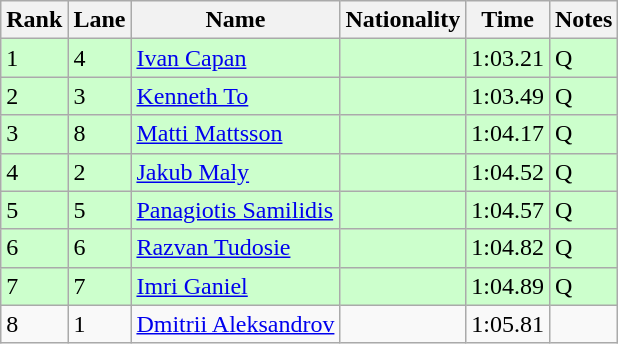<table class="wikitable">
<tr>
<th>Rank</th>
<th>Lane</th>
<th>Name</th>
<th>Nationality</th>
<th>Time</th>
<th>Notes</th>
</tr>
<tr bgcolor=ccffcc>
<td>1</td>
<td>4</td>
<td><a href='#'>Ivan Capan</a></td>
<td></td>
<td>1:03.21</td>
<td>Q</td>
</tr>
<tr bgcolor=ccffcc>
<td>2</td>
<td>3</td>
<td><a href='#'>Kenneth To</a></td>
<td></td>
<td>1:03.49</td>
<td>Q</td>
</tr>
<tr bgcolor=ccffcc>
<td>3</td>
<td>8</td>
<td><a href='#'>Matti Mattsson</a></td>
<td></td>
<td>1:04.17</td>
<td>Q</td>
</tr>
<tr bgcolor=ccffcc>
<td>4</td>
<td>2</td>
<td><a href='#'>Jakub Maly</a></td>
<td></td>
<td>1:04.52</td>
<td>Q</td>
</tr>
<tr bgcolor=ccffcc>
<td>5</td>
<td>5</td>
<td><a href='#'>Panagiotis Samilidis</a></td>
<td></td>
<td>1:04.57</td>
<td>Q</td>
</tr>
<tr bgcolor=ccffcc>
<td>6</td>
<td>6</td>
<td><a href='#'>Razvan Tudosie</a></td>
<td></td>
<td>1:04.82</td>
<td>Q</td>
</tr>
<tr bgcolor=ccffcc>
<td>7</td>
<td>7</td>
<td><a href='#'>Imri Ganiel</a></td>
<td></td>
<td>1:04.89</td>
<td>Q</td>
</tr>
<tr>
<td>8</td>
<td>1</td>
<td><a href='#'>Dmitrii Aleksandrov</a></td>
<td></td>
<td>1:05.81</td>
<td></td>
</tr>
</table>
